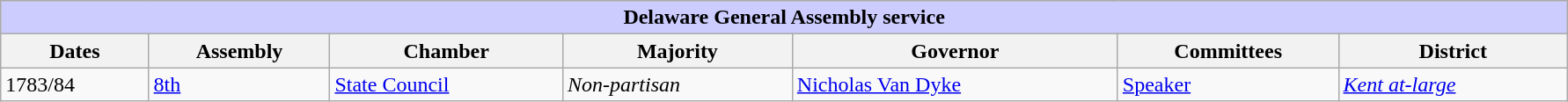<table class=wikitable style="width: 94%" style="text-align: center;" align="center">
<tr bgcolor=#cccccc>
<th colspan=7 style="background: #ccccff;">Delaware General Assembly service</th>
</tr>
<tr>
<th><strong>Dates</strong></th>
<th><strong>Assembly</strong></th>
<th><strong>Chamber</strong></th>
<th><strong>Majority</strong></th>
<th><strong>Governor</strong></th>
<th><strong>Committees</strong></th>
<th><strong>District</strong></th>
</tr>
<tr>
<td>1783/84</td>
<td><a href='#'>8th</a></td>
<td><a href='#'>State Council</a></td>
<td><em>Non-partisan</em></td>
<td><a href='#'>Nicholas Van Dyke</a></td>
<td><a href='#'>Speaker</a></td>
<td><a href='#'><em>Kent at-large</em></a></td>
</tr>
</table>
